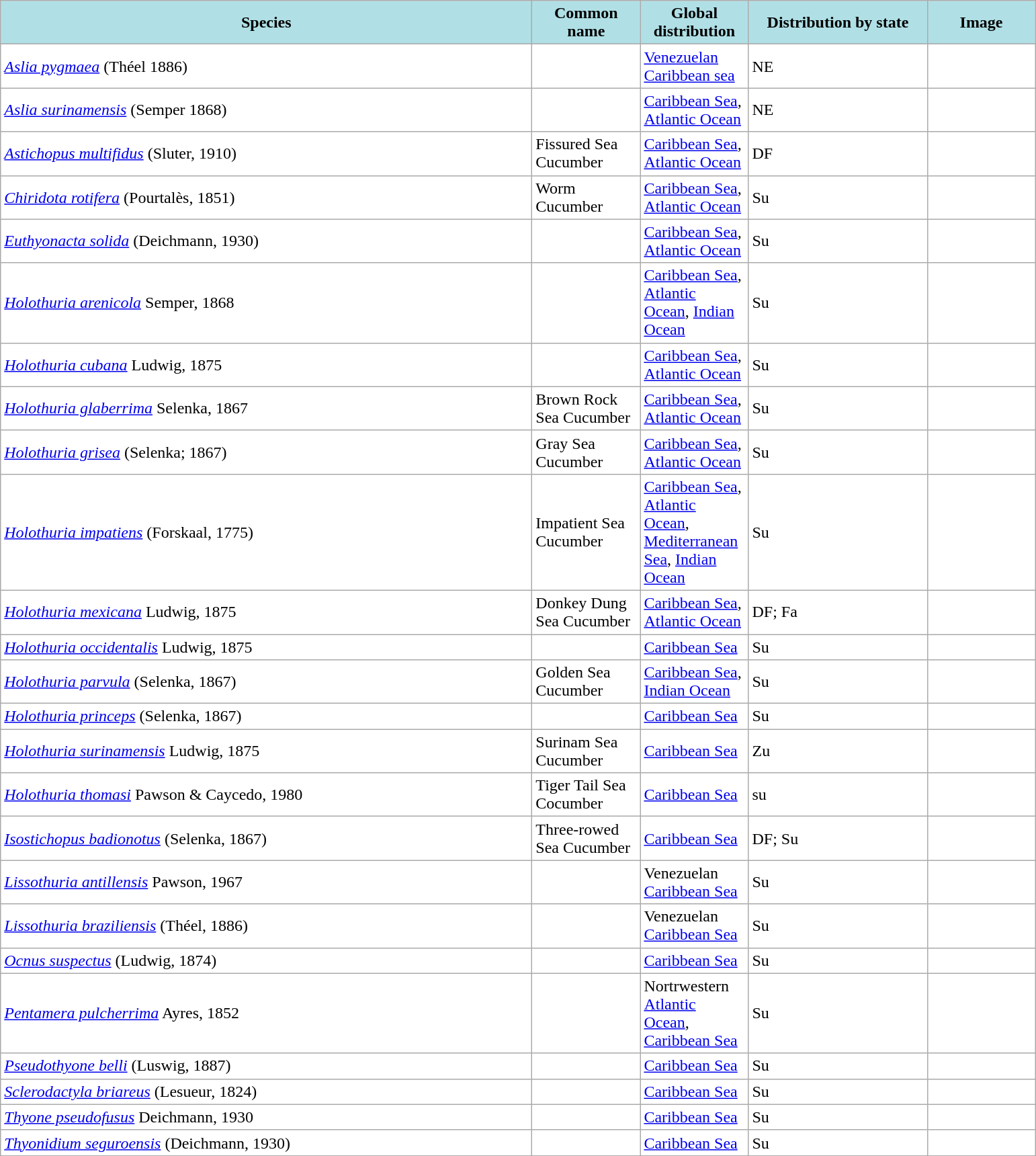<table class="wikitable" style="background:#fff;" class="sortable wikitable">
<tr>
<th style="background:PowderBlue; color:Black; width:520px;" px>Species</th>
<th style="background:PowderBlue; color:Black; width:100px;" px>Common name</th>
<th style="background:PowderBlue; color:Black; width:100px;" px>Global distribution</th>
<th style="background:PowderBlue; color:Black; width:170px;" px>Distribution by state</th>
<th style="background:PowderBlue; color:Black; width:100px;" px>Image</th>
</tr>
<tr>
<td><em><a href='#'>Aslia pygmaea</a></em> (Théel 1886)</td>
<td></td>
<td><a href='#'>Venezuelan Caribbean sea</a></td>
<td>NE</td>
<td></td>
</tr>
<tr>
<td><em><a href='#'>Aslia surinamensis</a></em>  (Semper 1868)</td>
<td></td>
<td><a href='#'>Caribbean Sea</a>, <a href='#'>Atlantic Ocean</a></td>
<td>NE</td>
<td></td>
</tr>
<tr>
<td><em><a href='#'>Astichopus multifidus</a></em> (Sluter, 1910)</td>
<td>Fissured Sea Cucumber</td>
<td><a href='#'>Caribbean Sea</a>, <a href='#'>Atlantic Ocean</a></td>
<td>DF</td>
<td></td>
</tr>
<tr>
<td><em><a href='#'>Chiridota rotifera</a></em> (Pourtalès, 1851)</td>
<td>Worm Cucumber</td>
<td><a href='#'>Caribbean Sea</a>, <a href='#'>Atlantic Ocean</a></td>
<td>Su</td>
<td></td>
</tr>
<tr>
<td><em><a href='#'>Euthyonacta solida</a></em> (Deichmann, 1930)</td>
<td></td>
<td><a href='#'>Caribbean Sea</a>, <a href='#'>Atlantic Ocean</a></td>
<td>Su</td>
<td></td>
</tr>
<tr>
<td><em><a href='#'>Holothuria arenicola</a></em> Semper, 1868</td>
<td></td>
<td><a href='#'>Caribbean Sea</a>, <a href='#'>Atlantic Ocean</a>, <a href='#'>Indian Ocean</a></td>
<td>Su</td>
<td></td>
</tr>
<tr>
<td><em><a href='#'>Holothuria cubana</a></em> Ludwig, 1875</td>
<td></td>
<td><a href='#'>Caribbean Sea</a>, <a href='#'>Atlantic Ocean</a></td>
<td>Su</td>
<td></td>
</tr>
<tr>
<td><em><a href='#'>Holothuria glaberrima</a></em> Selenka, 1867</td>
<td>Brown Rock Sea Cucumber</td>
<td><a href='#'>Caribbean Sea</a>, <a href='#'>Atlantic Ocean</a></td>
<td>Su</td>
<td></td>
</tr>
<tr>
<td><em><a href='#'>Holothuria grisea</a></em> (Selenka; 1867)</td>
<td>Gray Sea Cucumber</td>
<td><a href='#'>Caribbean Sea</a>, <a href='#'>Atlantic Ocean</a></td>
<td>Su</td>
<td></td>
</tr>
<tr>
<td><em><a href='#'>Holothuria impatiens</a></em> (Forskaal, 1775)</td>
<td>Impatient Sea Cucumber</td>
<td><a href='#'>Caribbean Sea</a>, <a href='#'>Atlantic Ocean</a>, <a href='#'>Mediterranean Sea</a>, <a href='#'>Indian Ocean</a></td>
<td>Su</td>
<td></td>
</tr>
<tr>
<td><em><a href='#'>Holothuria mexicana</a></em> Ludwig, 1875</td>
<td>Donkey Dung Sea Cucumber</td>
<td><a href='#'>Caribbean Sea</a>, <a href='#'>Atlantic Ocean</a></td>
<td>DF; Fa</td>
<td></td>
</tr>
<tr>
<td><em><a href='#'>Holothuria occidentalis</a></em> Ludwig, 1875</td>
<td></td>
<td><a href='#'>Caribbean Sea</a></td>
<td>Su</td>
<td></td>
</tr>
<tr>
<td><em><a href='#'>Holothuria parvula</a></em> (Selenka, 1867)</td>
<td>Golden Sea Cucumber</td>
<td><a href='#'>Caribbean Sea</a>, <a href='#'>Indian Ocean</a></td>
<td>Su</td>
<td></td>
</tr>
<tr>
<td><em><a href='#'>Holothuria princeps</a></em> (Selenka, 1867)</td>
<td></td>
<td><a href='#'>Caribbean Sea</a></td>
<td>Su</td>
<td></td>
</tr>
<tr>
<td><em><a href='#'>Holothuria surinamensis</a></em> Ludwig, 1875</td>
<td>Surinam Sea Cucumber</td>
<td><a href='#'>Caribbean Sea</a></td>
<td>Zu</td>
<td></td>
</tr>
<tr>
<td><em><a href='#'>Holothuria thomasi</a></em> Pawson & Caycedo, 1980</td>
<td>Tiger Tail Sea Cocumber</td>
<td><a href='#'>Caribbean Sea</a></td>
<td>su</td>
<td></td>
</tr>
<tr>
<td><em><a href='#'>Isostichopus badionotus</a></em> (Selenka, 1867)</td>
<td>Three-rowed Sea Cucumber</td>
<td><a href='#'>Caribbean Sea</a></td>
<td>DF; Su</td>
<td></td>
</tr>
<tr>
<td><em><a href='#'>Lissothuria antillensis</a></em> Pawson, 1967</td>
<td></td>
<td>Venezuelan <a href='#'>Caribbean Sea</a></td>
<td>Su</td>
<td></td>
</tr>
<tr>
<td><em><a href='#'>Lissothuria braziliensis</a></em> (Théel, 1886)</td>
<td></td>
<td>Venezuelan <a href='#'>Caribbean Sea</a></td>
<td>Su</td>
<td></td>
</tr>
<tr>
<td><em><a href='#'>Ocnus suspectus</a></em>  (Ludwig, 1874)</td>
<td></td>
<td><a href='#'>Caribbean Sea</a></td>
<td>Su</td>
<td></td>
</tr>
<tr>
<td><em><a href='#'>Pentamera pulcherrima</a></em>  Ayres, 1852</td>
<td></td>
<td>Nortrwestern <a href='#'>Atlantic Ocean</a>, <a href='#'>Caribbean Sea</a></td>
<td>Su</td>
<td></td>
</tr>
<tr>
<td><em><a href='#'>Pseudothyone belli</a></em>  (Luswig, 1887)</td>
<td></td>
<td><a href='#'>Caribbean Sea</a></td>
<td>Su</td>
<td></td>
</tr>
<tr>
<td><em><a href='#'>Sclerodactyla briareus</a></em>  (Lesueur, 1824)</td>
<td></td>
<td><a href='#'>Caribbean Sea</a></td>
<td>Su</td>
<td></td>
</tr>
<tr>
<td><em><a href='#'>Thyone pseudofusus</a></em> Deichmann, 1930</td>
<td></td>
<td><a href='#'>Caribbean Sea</a></td>
<td>Su</td>
<td></td>
</tr>
<tr>
<td><em><a href='#'>Thyonidium seguroensis</a></em> (Deichmann, 1930)</td>
<td></td>
<td><a href='#'>Caribbean Sea</a></td>
<td>Su</td>
<td></td>
</tr>
</table>
